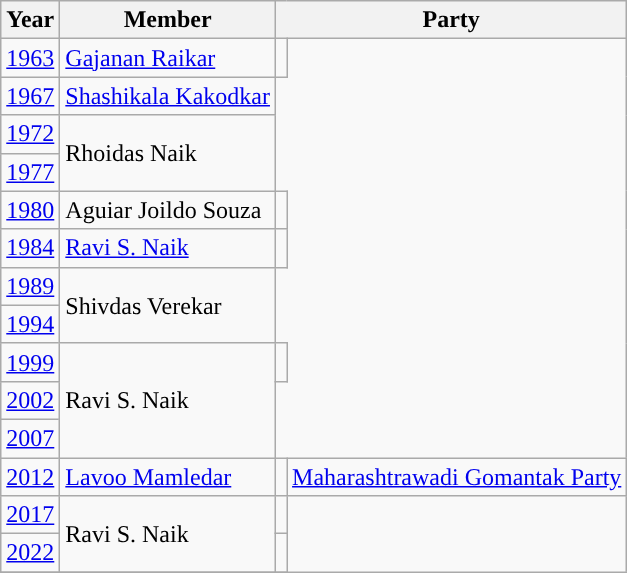<table class="wikitable sortable">
<tr>
<th>Year</th>
<th>Member</th>
<th colspan="2">Party</th>
</tr>
<tr>
<td><a href='#'>1963</a></td>
<td><a href='#'>Gajanan Raikar</a></td>
<td></td>
</tr>
<tr>
<td><a href='#'>1967</a></td>
<td><a href='#'>Shashikala Kakodkar</a></td>
</tr>
<tr>
<td><a href='#'>1972</a></td>
<td rowspan=2>Rhoidas Naik</td>
</tr>
<tr>
<td><a href='#'>1977</a></td>
</tr>
<tr>
<td><a href='#'>1980</a></td>
<td>Aguiar Joildo Souza</td>
<td></td>
</tr>
<tr>
<td><a href='#'>1984</a></td>
<td><a href='#'>Ravi S. Naik</a></td>
<td></td>
</tr>
<tr>
<td><a href='#'>1989</a></td>
<td rowspan=2>Shivdas Verekar</td>
</tr>
<tr>
<td><a href='#'>1994</a></td>
</tr>
<tr>
<td><a href='#'>1999</a></td>
<td rowspan=3>Ravi S. Naik</td>
<td></td>
</tr>
<tr>
<td><a href='#'>2002</a></td>
</tr>
<tr>
<td><a href='#'>2007</a></td>
</tr>
<tr>
<td><a href='#'>2012</a></td>
<td><a href='#'>Lavoo Mamledar</a></td>
<td style="background-color: "></td>
<td><a href='#'>Maharashtrawadi Gomantak Party</a></td>
</tr>
<tr>
<td><a href='#'>2017</a></td>
<td rowspan="2">Ravi S. Naik</td>
<td></td>
</tr>
<tr>
<td><a href='#'>2022</a></td>
<td></td>
</tr>
<tr>
</tr>
</table>
